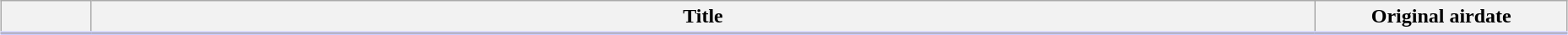<table class="wikitable" style="width:98%; margin:auto; background:#FFF;">
<tr style="border-bottom: 3px solid #CCF">
<th style="width:4em;"></th>
<th>Title</th>
<th style="width:12em;">Original airdate</th>
</tr>
<tr>
</tr>
</table>
